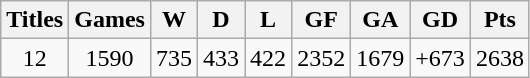<table class="wikitable" style="text-align: center">
<tr>
<th scope="col">Titles</th>
<th scope="col">Games</th>
<th scope="col">W</th>
<th scope="col">D</th>
<th scope="col">L</th>
<th scope="col">GF</th>
<th scope="col">GA</th>
<th scope="col">GD</th>
<th scope="col">Pts</th>
</tr>
<tr>
<td>12</td>
<td>1590</td>
<td>735</td>
<td>433</td>
<td>422</td>
<td>2352</td>
<td>1679</td>
<td>+673</td>
<td>2638</td>
</tr>
</table>
